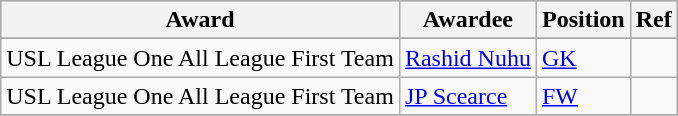<table class="wikitable">
<tr style="background:#cccccc;">
<th>Award</th>
<th>Awardee</th>
<th>Position</th>
<th>Ref</th>
</tr>
<tr>
</tr>
<tr>
<td>USL League One All League First Team</td>
<td><a href='#'>Rashid Nuhu</a></td>
<td><a href='#'>GK</a></td>
<td style="text-align: center;"></td>
</tr>
<tr>
<td>USL League One All League First Team</td>
<td><a href='#'>JP Scearce</a></td>
<td><a href='#'>FW</a></td>
<td style="text-align: center;"></td>
</tr>
<tr>
</tr>
</table>
